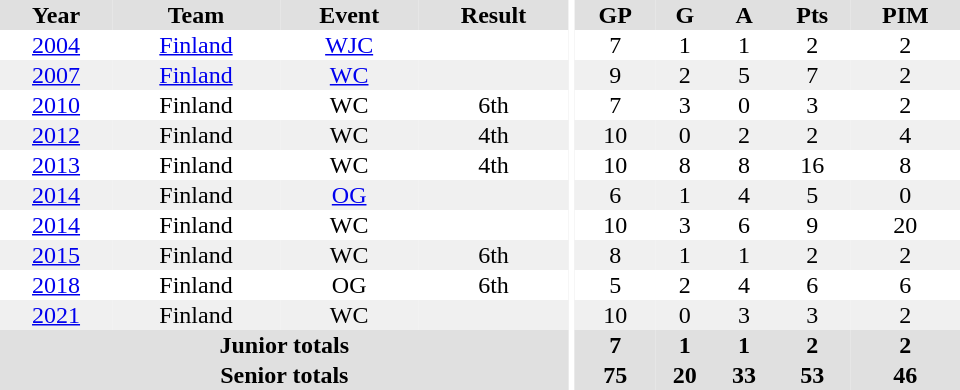<table border="0" cellpadding="1" cellspacing="0" ID="Table3" style="text-align:center; width:40em">
<tr ALIGN="center" bgcolor="#e0e0e0">
<th>Year</th>
<th>Team</th>
<th>Event</th>
<th>Result</th>
<th rowspan="99" bgcolor="#ffffff"></th>
<th>GP</th>
<th>G</th>
<th>A</th>
<th>Pts</th>
<th>PIM</th>
</tr>
<tr>
<td><a href='#'>2004</a></td>
<td><a href='#'>Finland</a></td>
<td><a href='#'>WJC</a></td>
<td></td>
<td>7</td>
<td>1</td>
<td>1</td>
<td>2</td>
<td>2</td>
</tr>
<tr bgcolor="#f0f0f0">
<td><a href='#'>2007</a></td>
<td><a href='#'>Finland</a></td>
<td><a href='#'>WC</a></td>
<td></td>
<td>9</td>
<td>2</td>
<td>5</td>
<td>7</td>
<td>2</td>
</tr>
<tr>
<td><a href='#'>2010</a></td>
<td>Finland</td>
<td>WC</td>
<td>6th</td>
<td>7</td>
<td>3</td>
<td>0</td>
<td>3</td>
<td>2</td>
</tr>
<tr bgcolor="#f0f0f0">
<td><a href='#'>2012</a></td>
<td>Finland</td>
<td>WC</td>
<td>4th</td>
<td>10</td>
<td>0</td>
<td>2</td>
<td>2</td>
<td>4</td>
</tr>
<tr>
<td><a href='#'>2013</a></td>
<td>Finland</td>
<td>WC</td>
<td>4th</td>
<td>10</td>
<td>8</td>
<td>8</td>
<td>16</td>
<td>8</td>
</tr>
<tr bgcolor="#f0f0f0">
<td><a href='#'>2014</a></td>
<td>Finland</td>
<td><a href='#'>OG</a></td>
<td></td>
<td>6</td>
<td>1</td>
<td>4</td>
<td>5</td>
<td>0</td>
</tr>
<tr>
<td><a href='#'>2014</a></td>
<td>Finland</td>
<td>WC</td>
<td></td>
<td>10</td>
<td>3</td>
<td>6</td>
<td>9</td>
<td>20</td>
</tr>
<tr bgcolor="#f0f0f0">
<td><a href='#'>2015</a></td>
<td>Finland</td>
<td>WC</td>
<td>6th</td>
<td>8</td>
<td>1</td>
<td>1</td>
<td>2</td>
<td>2</td>
</tr>
<tr>
<td><a href='#'>2018</a></td>
<td>Finland</td>
<td>OG</td>
<td>6th</td>
<td>5</td>
<td>2</td>
<td>4</td>
<td>6</td>
<td>6</td>
</tr>
<tr bgcolor="#f0f0f0">
<td><a href='#'>2021</a></td>
<td>Finland</td>
<td>WC</td>
<td></td>
<td>10</td>
<td>0</td>
<td>3</td>
<td>3</td>
<td>2</td>
</tr>
<tr bgcolor="#e0e0e0">
<th colspan="4">Junior totals</th>
<th>7</th>
<th>1</th>
<th>1</th>
<th>2</th>
<th>2</th>
</tr>
<tr bgcolor="#e0e0e0">
<th colspan="4">Senior totals</th>
<th>75</th>
<th>20</th>
<th>33</th>
<th>53</th>
<th>46</th>
</tr>
</table>
